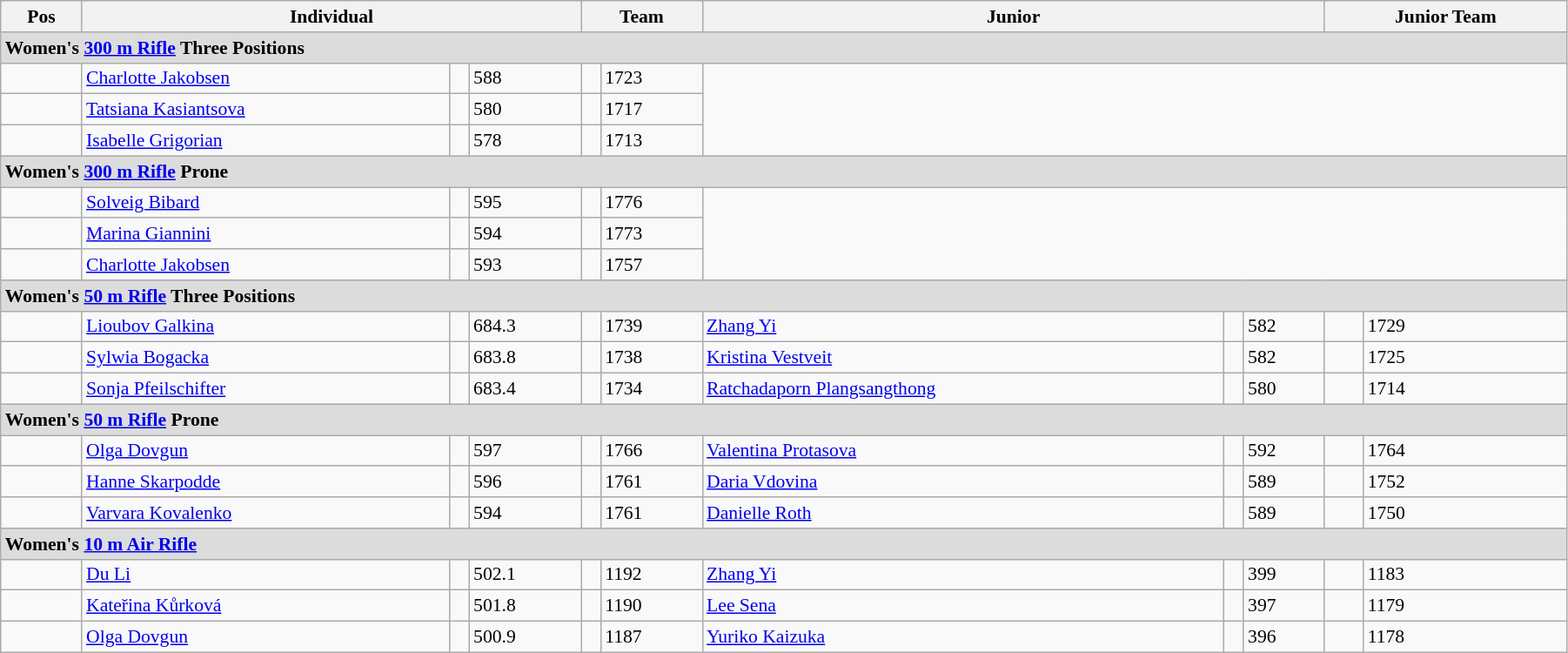<table class=wikitable style="width:95%; font-size: 90%;">
<tr>
<th>Pos</th>
<th colspan=3>Individual</th>
<th colspan=2>Team</th>
<th colspan=3>Junior</th>
<th colspan=3>Junior Team</th>
</tr>
<tr>
<td colspan=11 style="background:#dcdcdc"><strong>Women's <a href='#'>300 m Rifle</a> Three Positions</strong></td>
</tr>
<tr>
<td></td>
<td><a href='#'>Charlotte Jakobsen</a></td>
<td></td>
<td>588</td>
<td></td>
<td>1723</td>
</tr>
<tr>
<td></td>
<td><a href='#'>Tatsiana Kasiantsova</a></td>
<td></td>
<td>580</td>
<td></td>
<td>1717</td>
</tr>
<tr>
<td></td>
<td><a href='#'>Isabelle Grigorian</a></td>
<td></td>
<td>578</td>
<td></td>
<td>1713</td>
</tr>
<tr>
<td colspan=11 style="background:#dcdcdc"><strong>Women's <a href='#'>300 m Rifle</a> Prone</strong></td>
</tr>
<tr>
<td></td>
<td><a href='#'>Solveig Bibard</a></td>
<td></td>
<td>595</td>
<td></td>
<td>1776</td>
</tr>
<tr>
<td></td>
<td><a href='#'>Marina Giannini</a></td>
<td></td>
<td>594</td>
<td></td>
<td>1773</td>
</tr>
<tr>
<td></td>
<td><a href='#'>Charlotte Jakobsen</a></td>
<td></td>
<td>593</td>
<td></td>
<td>1757</td>
</tr>
<tr>
<td colspan=11 style="background:#dcdcdc"><strong>Women's <a href='#'>50 m Rifle</a> Three Positions</strong></td>
</tr>
<tr>
<td></td>
<td><a href='#'>Lioubov Galkina</a></td>
<td></td>
<td>684.3</td>
<td></td>
<td>1739</td>
<td><a href='#'>Zhang Yi</a></td>
<td></td>
<td>582</td>
<td></td>
<td>1729</td>
</tr>
<tr>
<td></td>
<td><a href='#'>Sylwia Bogacka</a></td>
<td></td>
<td>683.8</td>
<td></td>
<td>1738</td>
<td><a href='#'>Kristina Vestveit</a></td>
<td></td>
<td>582</td>
<td></td>
<td>1725</td>
</tr>
<tr>
<td></td>
<td><a href='#'>Sonja Pfeilschifter</a></td>
<td></td>
<td>683.4</td>
<td></td>
<td>1734</td>
<td><a href='#'>Ratchadaporn Plangsangthong</a></td>
<td></td>
<td>580</td>
<td></td>
<td>1714</td>
</tr>
<tr>
<td colspan=11 style="background:#dcdcdc"><strong>Women's <a href='#'>50 m Rifle</a> Prone</strong></td>
</tr>
<tr>
<td></td>
<td><a href='#'>Olga Dovgun</a></td>
<td></td>
<td>597</td>
<td></td>
<td>1766</td>
<td><a href='#'>Valentina Protasova</a></td>
<td></td>
<td>592</td>
<td></td>
<td>1764</td>
</tr>
<tr>
<td></td>
<td><a href='#'>Hanne Skarpodde</a></td>
<td></td>
<td>596</td>
<td></td>
<td>1761</td>
<td><a href='#'>Daria Vdovina</a></td>
<td></td>
<td>589</td>
<td></td>
<td>1752</td>
</tr>
<tr>
<td></td>
<td><a href='#'>Varvara Kovalenko</a></td>
<td></td>
<td>594</td>
<td></td>
<td>1761</td>
<td><a href='#'>Danielle Roth</a></td>
<td></td>
<td>589</td>
<td></td>
<td>1750</td>
</tr>
<tr>
<td colspan=11 style="background:#dcdcdc"><strong>Women's <a href='#'>10 m Air Rifle</a></strong></td>
</tr>
<tr>
<td></td>
<td><a href='#'>Du Li</a></td>
<td></td>
<td>502.1</td>
<td></td>
<td>1192</td>
<td><a href='#'>Zhang Yi</a></td>
<td></td>
<td>399</td>
<td></td>
<td>1183</td>
</tr>
<tr>
<td></td>
<td><a href='#'>Kateřina Kůrková</a></td>
<td></td>
<td>501.8</td>
<td></td>
<td>1190</td>
<td><a href='#'>Lee Sena</a></td>
<td></td>
<td>397</td>
<td></td>
<td>1179</td>
</tr>
<tr>
<td></td>
<td><a href='#'>Olga Dovgun</a></td>
<td></td>
<td>500.9</td>
<td></td>
<td>1187</td>
<td><a href='#'>Yuriko Kaizuka</a></td>
<td></td>
<td>396</td>
<td></td>
<td>1178</td>
</tr>
</table>
